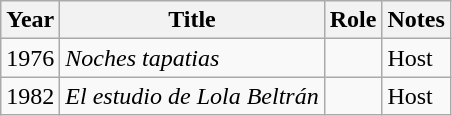<table class="wikitable sortable">
<tr>
<th>Year</th>
<th>Title</th>
<th>Role</th>
<th class="unsortable">Notes</th>
</tr>
<tr>
<td>1976</td>
<td><em>Noches tapatias</em></td>
<td></td>
<td>Host</td>
</tr>
<tr>
<td>1982</td>
<td><em>El estudio de Lola Beltrán</em></td>
<td></td>
<td>Host</td>
</tr>
</table>
